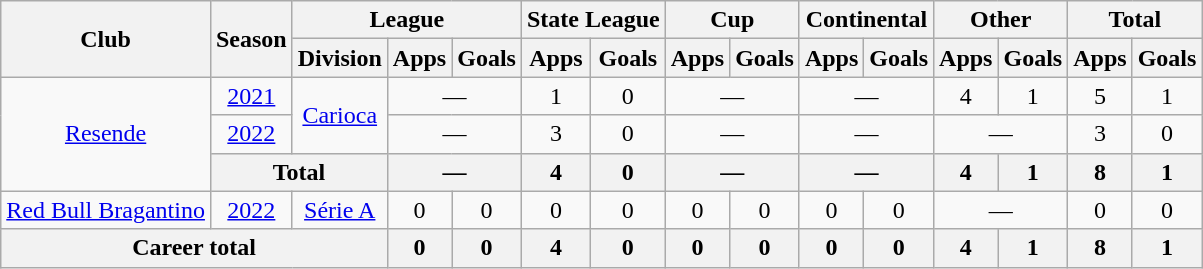<table class="wikitable" style="text-align: center">
<tr>
<th rowspan="2">Club</th>
<th rowspan="2">Season</th>
<th colspan="3">League</th>
<th colspan="2">State League</th>
<th colspan="2">Cup</th>
<th colspan="2">Continental</th>
<th colspan="2">Other</th>
<th colspan="2">Total</th>
</tr>
<tr>
<th>Division</th>
<th>Apps</th>
<th>Goals</th>
<th>Apps</th>
<th>Goals</th>
<th>Apps</th>
<th>Goals</th>
<th>Apps</th>
<th>Goals</th>
<th>Apps</th>
<th>Goals</th>
<th>Apps</th>
<th>Goals</th>
</tr>
<tr>
<td rowspan="3"><a href='#'>Resende</a></td>
<td><a href='#'>2021</a></td>
<td rowspan="2"><a href='#'>Carioca</a></td>
<td colspan="2">—</td>
<td>1</td>
<td>0</td>
<td colspan="2">—</td>
<td colspan="2">—</td>
<td>4</td>
<td>1</td>
<td>5</td>
<td>1</td>
</tr>
<tr>
<td><a href='#'>2022</a></td>
<td colspan="2">—</td>
<td>3</td>
<td>0</td>
<td colspan="2">—</td>
<td colspan="2">—</td>
<td colspan="2">—</td>
<td>3</td>
<td>0</td>
</tr>
<tr>
<th colspan="2">Total</th>
<th colspan="2">—</th>
<th>4</th>
<th>0</th>
<th colspan="2">—</th>
<th colspan="2">—</th>
<th>4</th>
<th>1</th>
<th>8</th>
<th>1</th>
</tr>
<tr>
<td><a href='#'>Red Bull Bragantino</a></td>
<td><a href='#'>2022</a></td>
<td><a href='#'>Série A</a></td>
<td>0</td>
<td>0</td>
<td>0</td>
<td>0</td>
<td>0</td>
<td>0</td>
<td>0</td>
<td>0</td>
<td colspan="2">—</td>
<td>0</td>
<td>0</td>
</tr>
<tr>
<th colspan="3"><strong>Career total</strong></th>
<th>0</th>
<th>0</th>
<th>4</th>
<th>0</th>
<th>0</th>
<th>0</th>
<th>0</th>
<th>0</th>
<th>4</th>
<th>1</th>
<th>8</th>
<th>1</th>
</tr>
</table>
